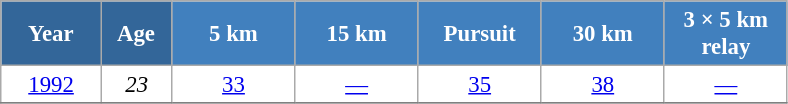<table class="wikitable" style="font-size:95%; text-align:center; border:grey solid 1px; border-collapse:collapse; background:#ffffff;">
<tr>
<th style="background-color:#369; color:white; width:60px;"> Year </th>
<th style="background-color:#369; color:white; width:40px;"> Age </th>
<th style="background-color:#4180be; color:white; width:75px;"> 5 km </th>
<th style="background-color:#4180be; color:white; width:75px;"> 15 km </th>
<th style="background-color:#4180be; color:white; width:75px;"> Pursuit </th>
<th style="background-color:#4180be; color:white; width:75px;"> 30 km </th>
<th style="background-color:#4180be; color:white; width:75px;"> 3 × 5 km <br> relay </th>
</tr>
<tr>
<td><a href='#'>1992</a></td>
<td><em>23</em></td>
<td><a href='#'>33</a></td>
<td><a href='#'>—</a></td>
<td><a href='#'>35</a></td>
<td><a href='#'>38</a></td>
<td><a href='#'>—</a></td>
</tr>
<tr>
</tr>
</table>
